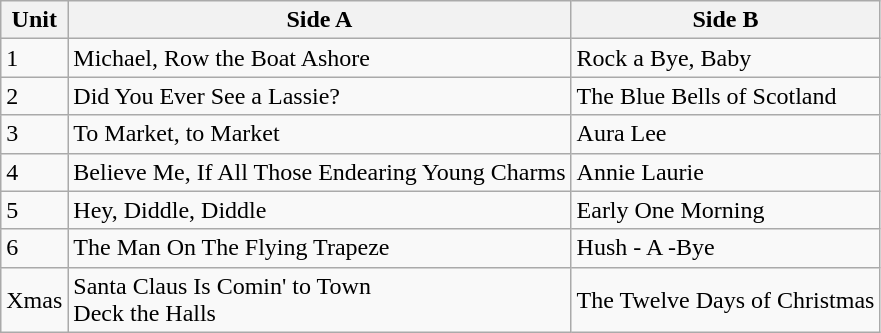<table class="wikitable">
<tr>
<th>Unit</th>
<th>Side A</th>
<th>Side B</th>
</tr>
<tr>
<td>1</td>
<td>Michael, Row the Boat Ashore</td>
<td>Rock a Bye, Baby</td>
</tr>
<tr>
<td>2</td>
<td>Did You Ever See a Lassie?</td>
<td>The Blue Bells of Scotland</td>
</tr>
<tr>
<td>3</td>
<td>To Market, to Market</td>
<td>Aura Lee</td>
</tr>
<tr>
<td>4</td>
<td>Believe Me, If All Those Endearing Young Charms</td>
<td>Annie Laurie</td>
</tr>
<tr>
<td>5</td>
<td>Hey, Diddle, Diddle</td>
<td>Early One Morning</td>
</tr>
<tr>
<td>6</td>
<td>The Man On The Flying Trapeze</td>
<td>Hush - A -Bye</td>
</tr>
<tr>
<td>Xmas</td>
<td>Santa Claus Is Comin' to Town <br> Deck the Halls</td>
<td>The Twelve Days of Christmas</td>
</tr>
</table>
